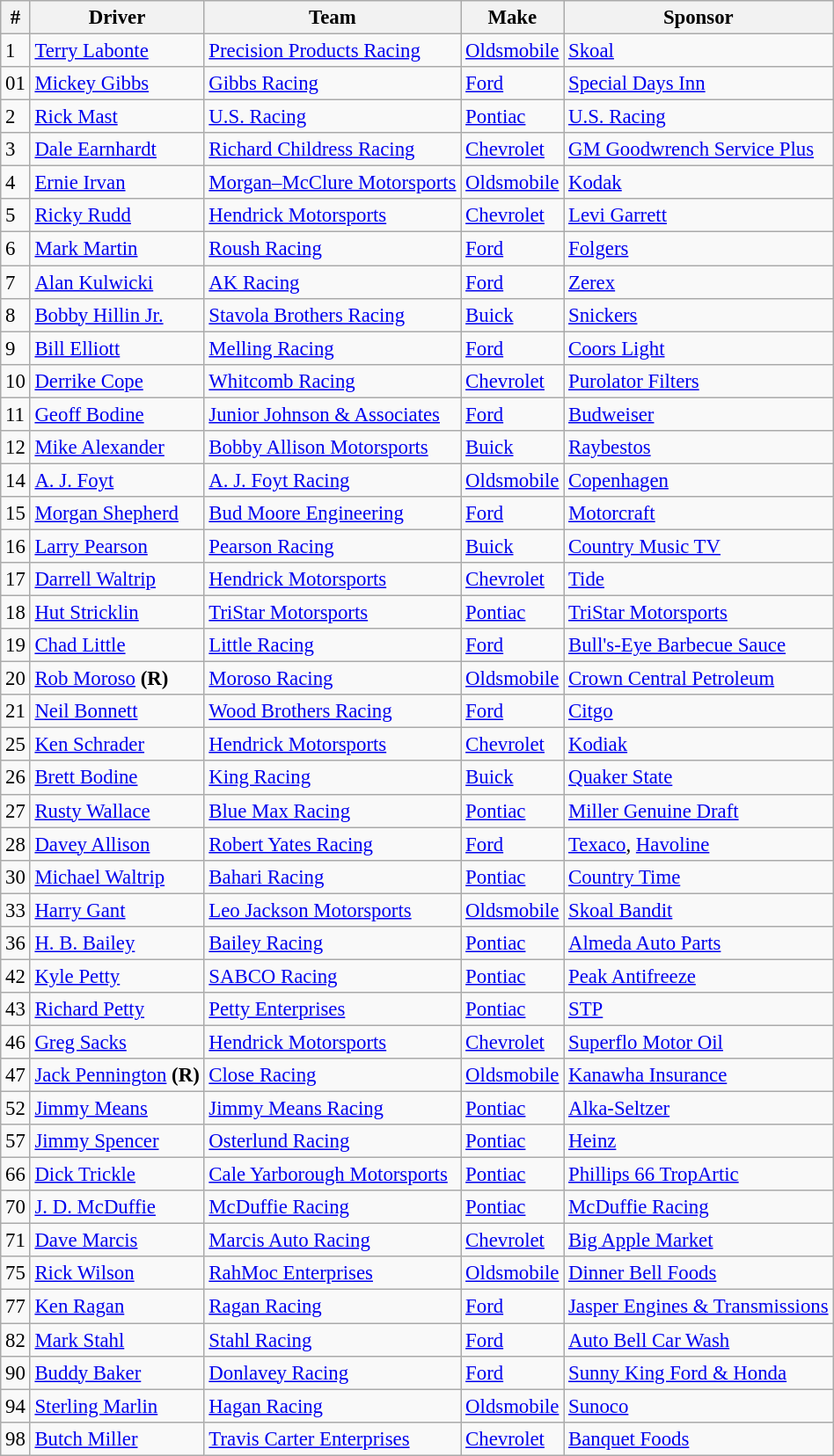<table class="wikitable" style="font-size:95%">
<tr>
<th>#</th>
<th>Driver</th>
<th>Team</th>
<th>Make</th>
<th>Sponsor</th>
</tr>
<tr>
<td>1</td>
<td><a href='#'>Terry Labonte</a></td>
<td><a href='#'>Precision Products Racing</a></td>
<td><a href='#'>Oldsmobile</a></td>
<td><a href='#'>Skoal</a></td>
</tr>
<tr>
<td>01</td>
<td><a href='#'>Mickey Gibbs</a></td>
<td><a href='#'>Gibbs Racing</a></td>
<td><a href='#'>Ford</a></td>
<td><a href='#'>Special Days Inn</a></td>
</tr>
<tr>
<td>2</td>
<td><a href='#'>Rick Mast</a></td>
<td><a href='#'>U.S. Racing</a></td>
<td><a href='#'>Pontiac</a></td>
<td><a href='#'>U.S. Racing</a></td>
</tr>
<tr>
<td>3</td>
<td><a href='#'>Dale Earnhardt</a></td>
<td><a href='#'>Richard Childress Racing</a></td>
<td><a href='#'>Chevrolet</a></td>
<td><a href='#'>GM Goodwrench Service Plus</a></td>
</tr>
<tr>
<td>4</td>
<td><a href='#'>Ernie Irvan</a></td>
<td><a href='#'>Morgan–McClure Motorsports</a></td>
<td><a href='#'>Oldsmobile</a></td>
<td><a href='#'>Kodak</a></td>
</tr>
<tr>
<td>5</td>
<td><a href='#'>Ricky Rudd</a></td>
<td><a href='#'>Hendrick Motorsports</a></td>
<td><a href='#'>Chevrolet</a></td>
<td><a href='#'>Levi Garrett</a></td>
</tr>
<tr>
<td>6</td>
<td><a href='#'>Mark Martin</a></td>
<td><a href='#'>Roush Racing</a></td>
<td><a href='#'>Ford</a></td>
<td><a href='#'>Folgers</a></td>
</tr>
<tr>
<td>7</td>
<td><a href='#'>Alan Kulwicki</a></td>
<td><a href='#'>AK Racing</a></td>
<td><a href='#'>Ford</a></td>
<td><a href='#'>Zerex</a></td>
</tr>
<tr>
<td>8</td>
<td><a href='#'>Bobby Hillin Jr.</a></td>
<td><a href='#'>Stavola Brothers Racing</a></td>
<td><a href='#'>Buick</a></td>
<td><a href='#'>Snickers</a></td>
</tr>
<tr>
<td>9</td>
<td><a href='#'>Bill Elliott</a></td>
<td><a href='#'>Melling Racing</a></td>
<td><a href='#'>Ford</a></td>
<td><a href='#'>Coors Light</a></td>
</tr>
<tr>
<td>10</td>
<td><a href='#'>Derrike Cope</a></td>
<td><a href='#'>Whitcomb Racing</a></td>
<td><a href='#'>Chevrolet</a></td>
<td><a href='#'>Purolator Filters</a></td>
</tr>
<tr>
<td>11</td>
<td><a href='#'>Geoff Bodine</a></td>
<td><a href='#'>Junior Johnson & Associates</a></td>
<td><a href='#'>Ford</a></td>
<td><a href='#'>Budweiser</a></td>
</tr>
<tr>
<td>12</td>
<td><a href='#'>Mike Alexander</a></td>
<td><a href='#'>Bobby Allison Motorsports</a></td>
<td><a href='#'>Buick</a></td>
<td><a href='#'>Raybestos</a></td>
</tr>
<tr>
<td>14</td>
<td><a href='#'>A. J. Foyt</a></td>
<td><a href='#'>A. J. Foyt Racing</a></td>
<td><a href='#'>Oldsmobile</a></td>
<td><a href='#'>Copenhagen</a></td>
</tr>
<tr>
<td>15</td>
<td><a href='#'>Morgan Shepherd</a></td>
<td><a href='#'>Bud Moore Engineering</a></td>
<td><a href='#'>Ford</a></td>
<td><a href='#'>Motorcraft</a></td>
</tr>
<tr>
<td>16</td>
<td><a href='#'>Larry Pearson</a></td>
<td><a href='#'>Pearson Racing</a></td>
<td><a href='#'>Buick</a></td>
<td><a href='#'>Country Music TV</a></td>
</tr>
<tr>
<td>17</td>
<td><a href='#'>Darrell Waltrip</a></td>
<td><a href='#'>Hendrick Motorsports</a></td>
<td><a href='#'>Chevrolet</a></td>
<td><a href='#'>Tide</a></td>
</tr>
<tr>
<td>18</td>
<td><a href='#'>Hut Stricklin</a></td>
<td><a href='#'>TriStar Motorsports</a></td>
<td><a href='#'>Pontiac</a></td>
<td><a href='#'>TriStar Motorsports</a></td>
</tr>
<tr>
<td>19</td>
<td><a href='#'>Chad Little</a></td>
<td><a href='#'>Little Racing</a></td>
<td><a href='#'>Ford</a></td>
<td><a href='#'>Bull's-Eye Barbecue Sauce</a></td>
</tr>
<tr>
<td>20</td>
<td><a href='#'>Rob Moroso</a> <strong>(R)</strong></td>
<td><a href='#'>Moroso Racing</a></td>
<td><a href='#'>Oldsmobile</a></td>
<td><a href='#'>Crown Central Petroleum</a></td>
</tr>
<tr>
<td>21</td>
<td><a href='#'>Neil Bonnett</a></td>
<td><a href='#'>Wood Brothers Racing</a></td>
<td><a href='#'>Ford</a></td>
<td><a href='#'>Citgo</a></td>
</tr>
<tr>
<td>25</td>
<td><a href='#'>Ken Schrader</a></td>
<td><a href='#'>Hendrick Motorsports</a></td>
<td><a href='#'>Chevrolet</a></td>
<td><a href='#'>Kodiak</a></td>
</tr>
<tr>
<td>26</td>
<td><a href='#'>Brett Bodine</a></td>
<td><a href='#'>King Racing</a></td>
<td><a href='#'>Buick</a></td>
<td><a href='#'>Quaker State</a></td>
</tr>
<tr>
<td>27</td>
<td><a href='#'>Rusty Wallace</a></td>
<td><a href='#'>Blue Max Racing</a></td>
<td><a href='#'>Pontiac</a></td>
<td><a href='#'>Miller Genuine Draft</a></td>
</tr>
<tr>
<td>28</td>
<td><a href='#'>Davey Allison</a></td>
<td><a href='#'>Robert Yates Racing</a></td>
<td><a href='#'>Ford</a></td>
<td><a href='#'>Texaco</a>, <a href='#'>Havoline</a></td>
</tr>
<tr>
<td>30</td>
<td><a href='#'>Michael Waltrip</a></td>
<td><a href='#'>Bahari Racing</a></td>
<td><a href='#'>Pontiac</a></td>
<td><a href='#'>Country Time</a></td>
</tr>
<tr>
<td>33</td>
<td><a href='#'>Harry Gant</a></td>
<td><a href='#'>Leo Jackson Motorsports</a></td>
<td><a href='#'>Oldsmobile</a></td>
<td><a href='#'>Skoal Bandit</a></td>
</tr>
<tr>
<td>36</td>
<td><a href='#'>H. B. Bailey</a></td>
<td><a href='#'>Bailey Racing</a></td>
<td><a href='#'>Pontiac</a></td>
<td><a href='#'>Almeda Auto Parts</a></td>
</tr>
<tr>
<td>42</td>
<td><a href='#'>Kyle Petty</a></td>
<td><a href='#'>SABCO Racing</a></td>
<td><a href='#'>Pontiac</a></td>
<td><a href='#'>Peak Antifreeze</a></td>
</tr>
<tr>
<td>43</td>
<td><a href='#'>Richard Petty</a></td>
<td><a href='#'>Petty Enterprises</a></td>
<td><a href='#'>Pontiac</a></td>
<td><a href='#'>STP</a></td>
</tr>
<tr>
<td>46</td>
<td><a href='#'>Greg Sacks</a></td>
<td><a href='#'>Hendrick Motorsports</a></td>
<td><a href='#'>Chevrolet</a></td>
<td><a href='#'>Superflo Motor Oil</a></td>
</tr>
<tr>
<td>47</td>
<td><a href='#'>Jack Pennington</a> <strong>(R)</strong></td>
<td><a href='#'>Close Racing</a></td>
<td><a href='#'>Oldsmobile</a></td>
<td><a href='#'>Kanawha Insurance</a></td>
</tr>
<tr>
<td>52</td>
<td><a href='#'>Jimmy Means</a></td>
<td><a href='#'>Jimmy Means Racing</a></td>
<td><a href='#'>Pontiac</a></td>
<td><a href='#'>Alka-Seltzer</a></td>
</tr>
<tr>
<td>57</td>
<td><a href='#'>Jimmy Spencer</a></td>
<td><a href='#'>Osterlund Racing</a></td>
<td><a href='#'>Pontiac</a></td>
<td><a href='#'>Heinz</a></td>
</tr>
<tr>
<td>66</td>
<td><a href='#'>Dick Trickle</a></td>
<td><a href='#'>Cale Yarborough Motorsports</a></td>
<td><a href='#'>Pontiac</a></td>
<td><a href='#'>Phillips 66 TropArtic</a></td>
</tr>
<tr>
<td>70</td>
<td><a href='#'>J. D. McDuffie</a></td>
<td><a href='#'>McDuffie Racing</a></td>
<td><a href='#'>Pontiac</a></td>
<td><a href='#'>McDuffie Racing</a></td>
</tr>
<tr>
<td>71</td>
<td><a href='#'>Dave Marcis</a></td>
<td><a href='#'>Marcis Auto Racing</a></td>
<td><a href='#'>Chevrolet</a></td>
<td><a href='#'>Big Apple Market</a></td>
</tr>
<tr>
<td>75</td>
<td><a href='#'>Rick Wilson</a></td>
<td><a href='#'>RahMoc Enterprises</a></td>
<td><a href='#'>Oldsmobile</a></td>
<td><a href='#'>Dinner Bell Foods</a></td>
</tr>
<tr>
<td>77</td>
<td><a href='#'>Ken Ragan</a></td>
<td><a href='#'>Ragan Racing</a></td>
<td><a href='#'>Ford</a></td>
<td><a href='#'>Jasper Engines & Transmissions</a></td>
</tr>
<tr>
<td>82</td>
<td><a href='#'>Mark Stahl</a></td>
<td><a href='#'>Stahl Racing</a></td>
<td><a href='#'>Ford</a></td>
<td><a href='#'>Auto Bell Car Wash</a></td>
</tr>
<tr>
<td>90</td>
<td><a href='#'>Buddy Baker</a></td>
<td><a href='#'>Donlavey Racing</a></td>
<td><a href='#'>Ford</a></td>
<td><a href='#'>Sunny King Ford & Honda</a></td>
</tr>
<tr>
<td>94</td>
<td><a href='#'>Sterling Marlin</a></td>
<td><a href='#'>Hagan Racing</a></td>
<td><a href='#'>Oldsmobile</a></td>
<td><a href='#'>Sunoco</a></td>
</tr>
<tr>
<td>98</td>
<td><a href='#'>Butch Miller</a></td>
<td><a href='#'>Travis Carter Enterprises</a></td>
<td><a href='#'>Chevrolet</a></td>
<td><a href='#'>Banquet Foods</a></td>
</tr>
</table>
